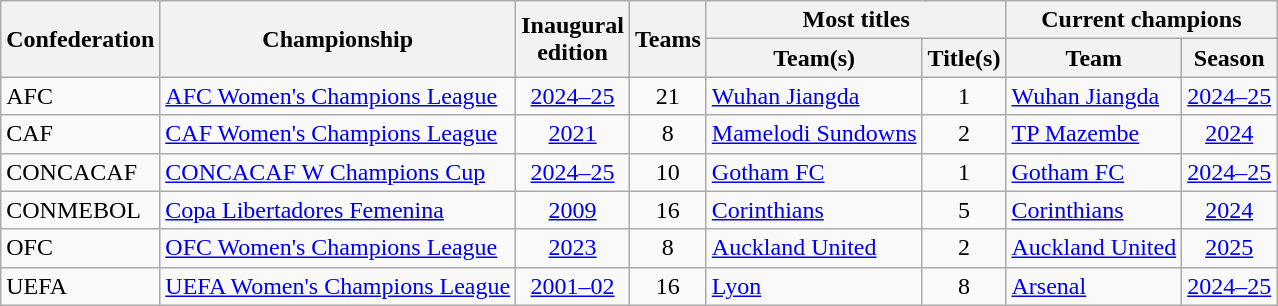<table class="wikitable sortable">
<tr>
<th rowspan=2>Confederation</th>
<th rowspan=2>Championship</th>
<th rowspan=2>Inaugural<br>edition</th>
<th rowspan=2>Teams</th>
<th colspan=2>Most titles</th>
<th colspan=2>Current champions</th>
</tr>
<tr>
<th class="unsortable">Team(s)</th>
<th>Title(s)</th>
<th class="unsortable">Team</th>
<th>Season</th>
</tr>
<tr>
<td>AFC</td>
<td><a href='#'>AFC Women's Champions League</a></td>
<td align=center><a href='#'>2024–25</a></td>
<td align=center>21</td>
<td> <a href='#'>Wuhan Jiangda</a></td>
<td align=center>1</td>
<td> <a href='#'>Wuhan Jiangda</a></td>
<td align=center><a href='#'>2024–25</a></td>
</tr>
<tr>
<td>CAF</td>
<td><a href='#'>CAF Women's Champions League</a></td>
<td align=center><a href='#'>2021</a></td>
<td align=center>8</td>
<td> <a href='#'>Mamelodi Sundowns</a></td>
<td align=center>2</td>
<td> <a href='#'>TP Mazembe</a></td>
<td align=center><a href='#'>2024</a></td>
</tr>
<tr>
<td>CONCACAF</td>
<td><a href='#'>CONCACAF W Champions Cup</a></td>
<td align=center><a href='#'>2024–25</a></td>
<td align=center>10</td>
<td> <a href='#'>Gotham FC</a></td>
<td align=center>1</td>
<td> <a href='#'>Gotham FC</a></td>
<td align=center><a href='#'>2024–25</a></td>
</tr>
<tr>
<td>CONMEBOL</td>
<td><a href='#'>Copa Libertadores Femenina</a></td>
<td align=center><a href='#'>2009</a></td>
<td align=center>16</td>
<td> <a href='#'>Corinthians</a></td>
<td align=center>5</td>
<td> <a href='#'>Corinthians</a></td>
<td align=center><a href='#'>2024</a></td>
</tr>
<tr>
<td>OFC</td>
<td><a href='#'>OFC Women's Champions League</a></td>
<td align=center><a href='#'>2023</a></td>
<td align=center>8</td>
<td> <a href='#'>Auckland United</a></td>
<td align=center>2</td>
<td> <a href='#'>Auckland United</a></td>
<td align=center><a href='#'>2025</a></td>
</tr>
<tr>
<td>UEFA</td>
<td><a href='#'>UEFA Women's Champions League</a></td>
<td align=center><a href='#'>2001–02</a></td>
<td align=center>16</td>
<td> <a href='#'>Lyon</a></td>
<td align=center>8</td>
<td> <a href='#'>Arsenal</a></td>
<td align=center><a href='#'>2024–25</a></td>
</tr>
</table>
